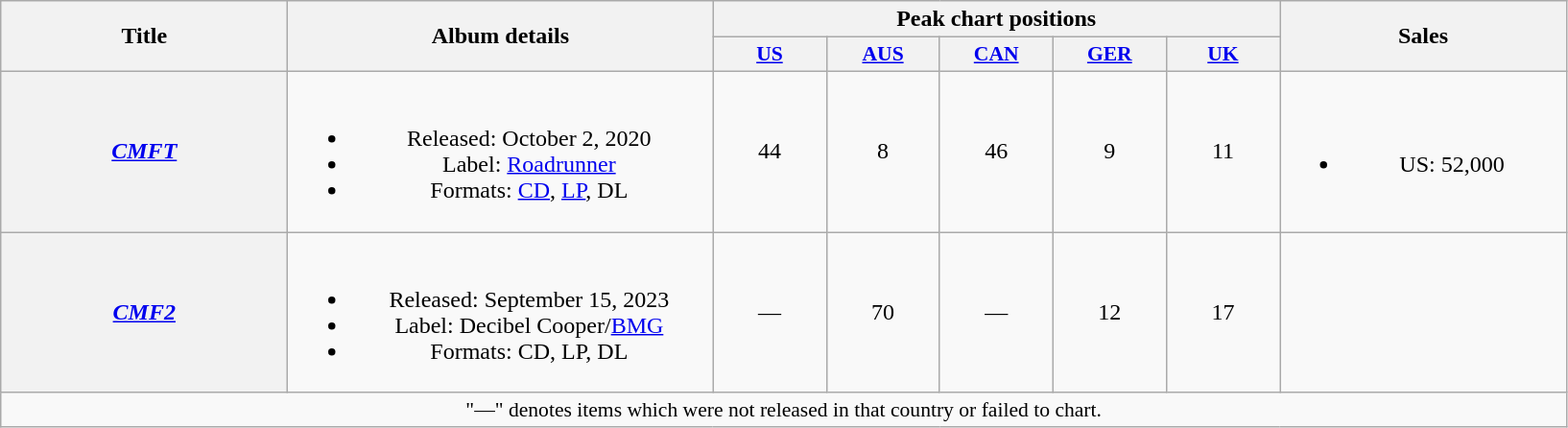<table class="wikitable plainrowheaders" style="text-align:center;">
<tr>
<th scope="col" rowspan="2" style="width:12em;">Title</th>
<th scope="col" rowspan="2" style="width:18em;">Album details</th>
<th scope="col" colspan="5">Peak chart positions</th>
<th scope="col" rowspan="2" style="width:12em;">Sales</th>
</tr>
<tr>
<th style="width:5em; font-size:90%;"><a href='#'>US</a><br></th>
<th style="width:5em; font-size:90%;"><a href='#'>AUS</a><br></th>
<th style="width:5em; font-size:90%;"><a href='#'>CAN</a><br></th>
<th style="width:5em; font-size:90%;"><a href='#'>GER</a><br></th>
<th style="width:5em; font-size:90%;"><a href='#'>UK</a><br></th>
</tr>
<tr>
<th scope="row"><em><a href='#'>CMFT</a></em></th>
<td><br><ul><li>Released: October 2, 2020</li><li>Label: <a href='#'>Roadrunner</a></li><li>Formats: <a href='#'>CD</a>, <a href='#'>LP</a>, DL</li></ul></td>
<td>44</td>
<td>8</td>
<td>46</td>
<td>9</td>
<td>11</td>
<td><br><ul><li>US: 52,000</li></ul></td>
</tr>
<tr>
<th scope="row"><em><a href='#'>CMF2</a></em></th>
<td><br><ul><li>Released: September 15, 2023</li><li>Label: Decibel Cooper/<a href='#'>BMG</a></li><li>Formats: CD, LP, DL</li></ul></td>
<td>—</td>
<td>70</td>
<td>—</td>
<td>12</td>
<td>17</td>
<td></td>
</tr>
<tr>
<td colspan="8" style="font-size:90%">"—" denotes items which were not released in that country or failed to chart.</td>
</tr>
</table>
